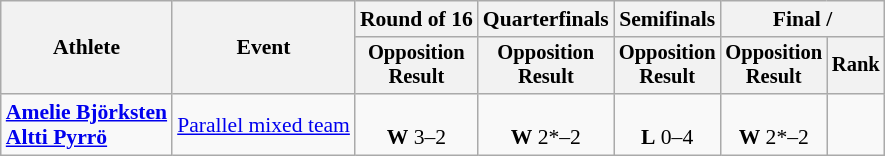<table class="wikitable" style="font-size:90%">
<tr>
<th rowspan="2">Athlete</th>
<th rowspan="2">Event</th>
<th>Round of 16</th>
<th>Quarterfinals</th>
<th>Semifinals</th>
<th colspan=2>Final / </th>
</tr>
<tr style="font-size:95%">
<th>Opposition<br>Result</th>
<th>Opposition<br>Result</th>
<th>Opposition<br>Result</th>
<th>Opposition<br>Result</th>
<th>Rank</th>
</tr>
<tr align=center>
<td align=left><strong><a href='#'>Amelie Björksten</a><br><a href='#'>Altti Pyrrö</a></strong></td>
<td align=left><a href='#'>Parallel mixed team</a></td>
<td><br><strong>W</strong> 3–2</td>
<td><br><strong>W</strong> 2*–2</td>
<td><br><strong>L</strong> 0–4</td>
<td><br><strong>W</strong> 2*–2</td>
<td></td>
</tr>
</table>
